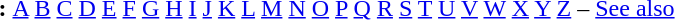<table id="toc" border="0">
<tr>
<th>:</th>
<td><a href='#'>A</a> <a href='#'>B</a> <a href='#'>C</a> <a href='#'>D</a> <a href='#'>E</a> <a href='#'>F</a> <a href='#'>G</a> <a href='#'>H</a> <a href='#'>I</a> <a href='#'>J</a> <a href='#'>K</a> <a href='#'>L</a> <a href='#'>M</a> <a href='#'>N</a> <a href='#'>O</a> <a href='#'>P</a> <a href='#'>Q</a> <a href='#'>R</a> <a href='#'>S</a> <a href='#'>T</a> <a href='#'>U</a> <a href='#'>V</a> <a href='#'>W</a> <a href='#'>X</a> <a href='#'>Y</a> <a href='#'>Z</a> – <a href='#'>See also</a></td>
</tr>
</table>
